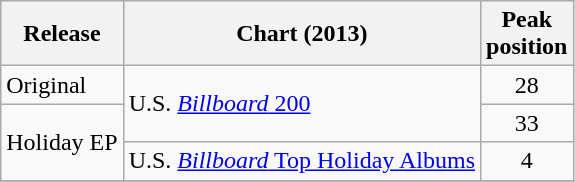<table class="wikitable sortable">
<tr>
<th>Release</th>
<th align="left">Chart (2013)</th>
<th align="left">Peak<br>position</th>
</tr>
<tr>
<td>Original</td>
<td rowspan="2" align="left">U.S. <a href='#'><em>Billboard</em> 200</a></td>
<td align="center">28</td>
</tr>
<tr>
<td rowspan="2">Holiday EP</td>
<td align="center">33</td>
</tr>
<tr>
<td>U.S. <a href='#'><em>Billboard</em> Top Holiday Albums</a></td>
<td align="center">4</td>
</tr>
<tr>
</tr>
</table>
